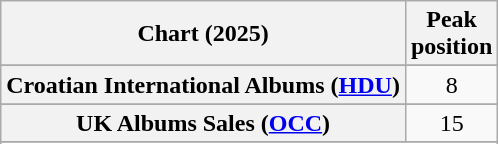<table class="wikitable sortable plainrowheaders" style="text-align:center">
<tr>
<th scope="col">Chart (2025)</th>
<th scope="col">Peak<br>position</th>
</tr>
<tr>
</tr>
<tr>
</tr>
<tr>
</tr>
<tr>
<th scope="row">Croatian International Albums (<a href='#'>HDU</a>)</th>
<td>8</td>
</tr>
<tr>
</tr>
<tr>
</tr>
<tr>
</tr>
<tr>
</tr>
<tr>
</tr>
<tr>
<th scope="row">UK Albums Sales (<a href='#'>OCC</a>)</th>
<td>15</td>
</tr>
<tr>
</tr>
<tr>
</tr>
<tr>
</tr>
</table>
